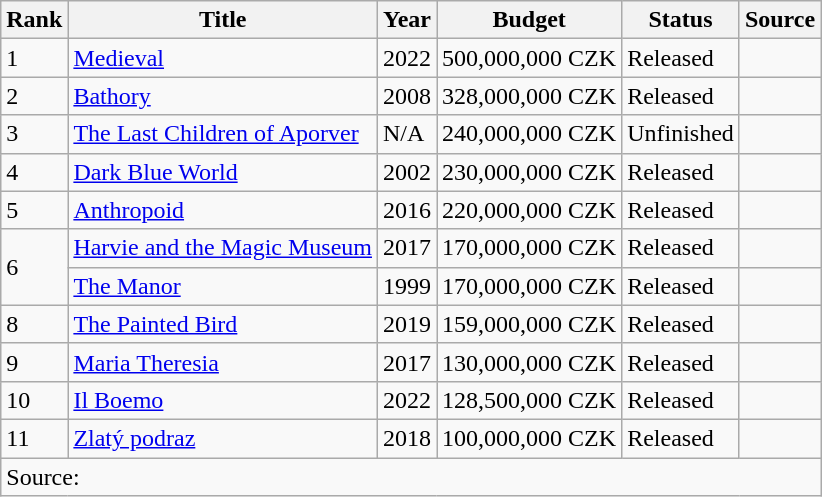<table class="wikitable sortable">
<tr>
<th>Rank</th>
<th>Title</th>
<th>Year</th>
<th>Budget</th>
<th>Status</th>
<th>Source</th>
</tr>
<tr>
<td>1</td>
<td><a href='#'>Medieval</a></td>
<td>2022</td>
<td>500,000,000 CZK</td>
<td>Released</td>
<td></td>
</tr>
<tr>
<td>2</td>
<td><a href='#'>Bathory</a></td>
<td>2008</td>
<td>328,000,000 CZK</td>
<td>Released</td>
<td></td>
</tr>
<tr>
<td>3</td>
<td><a href='#'>The Last Children of Aporver</a></td>
<td>N/A</td>
<td>240,000,000 CZK</td>
<td>Unfinished</td>
<td></td>
</tr>
<tr>
<td>4</td>
<td><a href='#'>Dark Blue World</a></td>
<td>2002</td>
<td>230,000,000 CZK</td>
<td>Released</td>
<td></td>
</tr>
<tr>
<td>5</td>
<td><a href='#'>Anthropoid</a></td>
<td>2016</td>
<td>220,000,000 CZK</td>
<td>Released</td>
<td></td>
</tr>
<tr>
<td rowspan="2">6</td>
<td><a href='#'>Harvie and the Magic Museum</a></td>
<td>2017</td>
<td>170,000,000 CZK</td>
<td>Released</td>
<td></td>
</tr>
<tr>
<td><a href='#'>The Manor</a></td>
<td>1999</td>
<td>170,000,000 CZK</td>
<td>Released</td>
<td></td>
</tr>
<tr>
<td>8</td>
<td><a href='#'>The Painted Bird</a></td>
<td>2019</td>
<td>159,000,000 CZK</td>
<td>Released</td>
<td></td>
</tr>
<tr>
<td>9</td>
<td><a href='#'>Maria Theresia</a></td>
<td>2017</td>
<td>130,000,000 CZK</td>
<td>Released</td>
<td></td>
</tr>
<tr>
<td>10</td>
<td><a href='#'>Il Boemo</a></td>
<td>2022</td>
<td>128,500,000 CZK</td>
<td>Released</td>
<td></td>
</tr>
<tr>
<td>11</td>
<td><a href='#'>Zlatý podraz</a></td>
<td>2018</td>
<td>100,000,000 CZK</td>
<td>Released</td>
<td></td>
</tr>
<tr>
<td colspan="6">Source:</td>
</tr>
</table>
